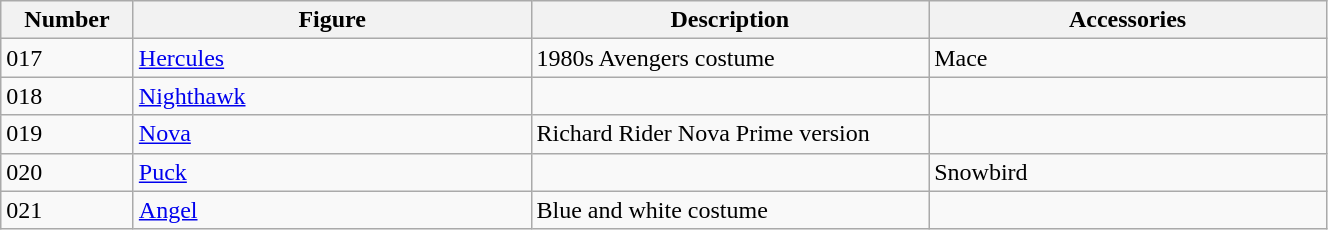<table class="wikitable" width="70%">
<tr>
<th width=10%>Number</th>
<th width=30%>Figure</th>
<th width=30%>Description</th>
<th width=30%>Accessories</th>
</tr>
<tr>
<td>017</td>
<td><a href='#'>Hercules</a></td>
<td>1980s Avengers costume</td>
<td>Mace</td>
</tr>
<tr>
<td>018</td>
<td><a href='#'>Nighthawk</a></td>
<td></td>
<td></td>
</tr>
<tr>
<td>019</td>
<td><a href='#'>Nova</a></td>
<td>Richard Rider Nova Prime version</td>
<td></td>
</tr>
<tr>
<td>020</td>
<td><a href='#'>Puck</a></td>
<td></td>
<td>Snowbird</td>
</tr>
<tr>
<td>021</td>
<td><a href='#'>Angel</a></td>
<td>Blue and white costume</td>
<td></td>
</tr>
</table>
